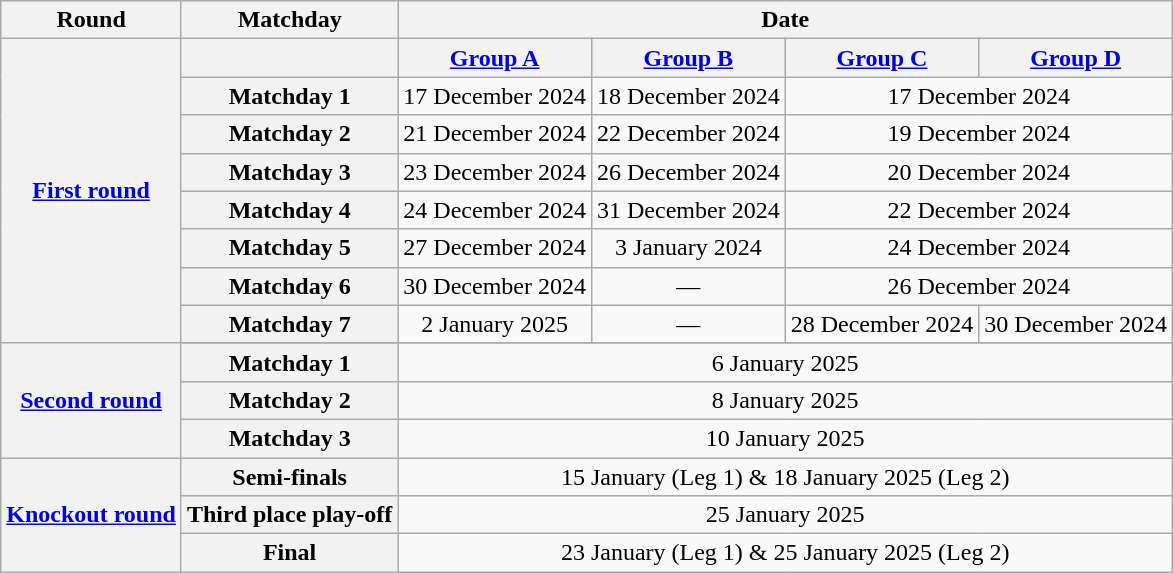<table class="wikitable" style="text-align:center">
<tr>
<th align="center">Round</th>
<th align="center">Matchday</th>
<th align="center" colspan="4">Date</th>
</tr>
<tr>
<th rowspan="8"><a href='#'>First round</a></th>
<th></th>
<th><a href='#'>Group A</a></th>
<th><a href='#'>Group B</a></th>
<th><a href='#'>Group C</a></th>
<th><a href='#'>Group D</a></th>
</tr>
<tr>
<th>Matchday 1</th>
<td>17 December 2024</td>
<td>18 December 2024</td>
<td colspan="2">17 December 2024</td>
</tr>
<tr>
<th>Matchday 2</th>
<td>21 December 2024</td>
<td>22 December 2024</td>
<td colspan="2">19 December 2024</td>
</tr>
<tr>
<th>Matchday 3</th>
<td>23 December 2024</td>
<td>26 December 2024</td>
<td colspan="2">20 December 2024</td>
</tr>
<tr>
<th>Matchday 4</th>
<td>24 December 2024</td>
<td>31 December 2024</td>
<td colspan="2">22 December 2024</td>
</tr>
<tr>
<th>Matchday 5</th>
<td>27 December 2024</td>
<td>3 January 2024</td>
<td colspan="2">24 December 2024</td>
</tr>
<tr>
<th>Matchday 6</th>
<td>30 December 2024</td>
<td align=center>—</td>
<td colspan="2">26 December 2024</td>
</tr>
<tr>
<th>Matchday 7</th>
<td>2 January 2025</td>
<td align=center>—</td>
<td>28 December 2024</td>
<td>30 December 2024</td>
</tr>
<tr>
<th rowspan="4"><a href='#'>Second round</a></th>
</tr>
<tr>
<th>Matchday 1</th>
<td colspan="4" align="center">6 January 2025</td>
</tr>
<tr>
<th>Matchday 2</th>
<td colspan="4" align="center">8 January 2025</td>
</tr>
<tr>
<th>Matchday 3</th>
<td colspan="4" align="center">10 January 2025</td>
</tr>
<tr>
<th rowspan="3"><a href='#'>Knockout round</a></th>
<th>Semi-finals</th>
<td colspan="4" align="center">15 January (Leg 1) & 18 January 2025 (Leg 2)</td>
</tr>
<tr>
<th>Third place play-off</th>
<td colspan="4" align="center">25 January 2025</td>
</tr>
<tr>
<th>Final</th>
<td colspan="4" align="center">23 January (Leg 1) & 25 January 2025 (Leg 2)</td>
</tr>
</table>
